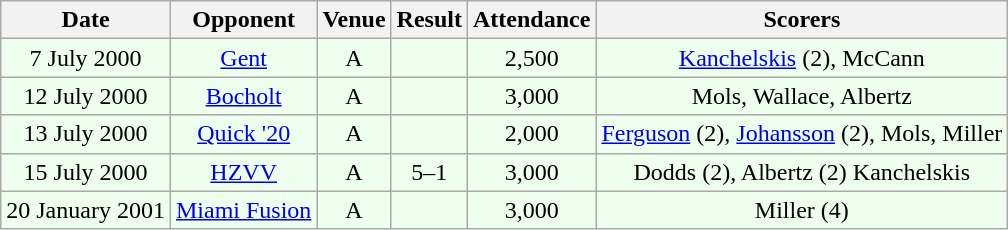<table class="wikitable sortable" style="font-size:100%; text-align:center">
<tr>
<th>Date</th>
<th>Opponent</th>
<th>Venue</th>
<th>Result</th>
<th>Attendance</th>
<th>Scorers</th>
</tr>
<tr bgcolor = "#EEFFEE">
<td>7 July 2000</td>
<td> <a href='#'>Gent</a></td>
<td>A</td>
<td></td>
<td>2,500</td>
<td><a href='#'>Kanchelskis</a> (2), McCann</td>
</tr>
<tr bgcolor = "#EEFFEE">
<td>12 July 2000</td>
<td> <a href='#'>Bocholt</a></td>
<td>A</td>
<td></td>
<td>3,000</td>
<td>Mols, Wallace, Albertz</td>
</tr>
<tr bgcolor = "#EEFFEE">
<td>13 July 2000</td>
<td> <a href='#'>Quick '20</a></td>
<td>A</td>
<td></td>
<td>2,000</td>
<td><a href='#'>Ferguson</a> (2), <a href='#'>Johansson</a> (2), Mols, Miller</td>
</tr>
<tr bgcolor = "#EEFFEE">
<td>15 July 2000</td>
<td> <a href='#'>HZVV</a></td>
<td>A</td>
<td>5–1</td>
<td>3,000</td>
<td>Dodds (2), Albertz (2) Kanchelskis</td>
</tr>
<tr bgcolor = "#EEFFEE">
<td>20 January 2001</td>
<td> <a href='#'>Miami Fusion</a></td>
<td>A</td>
<td></td>
<td>3,000</td>
<td>Miller (4) </td>
</tr>
</table>
